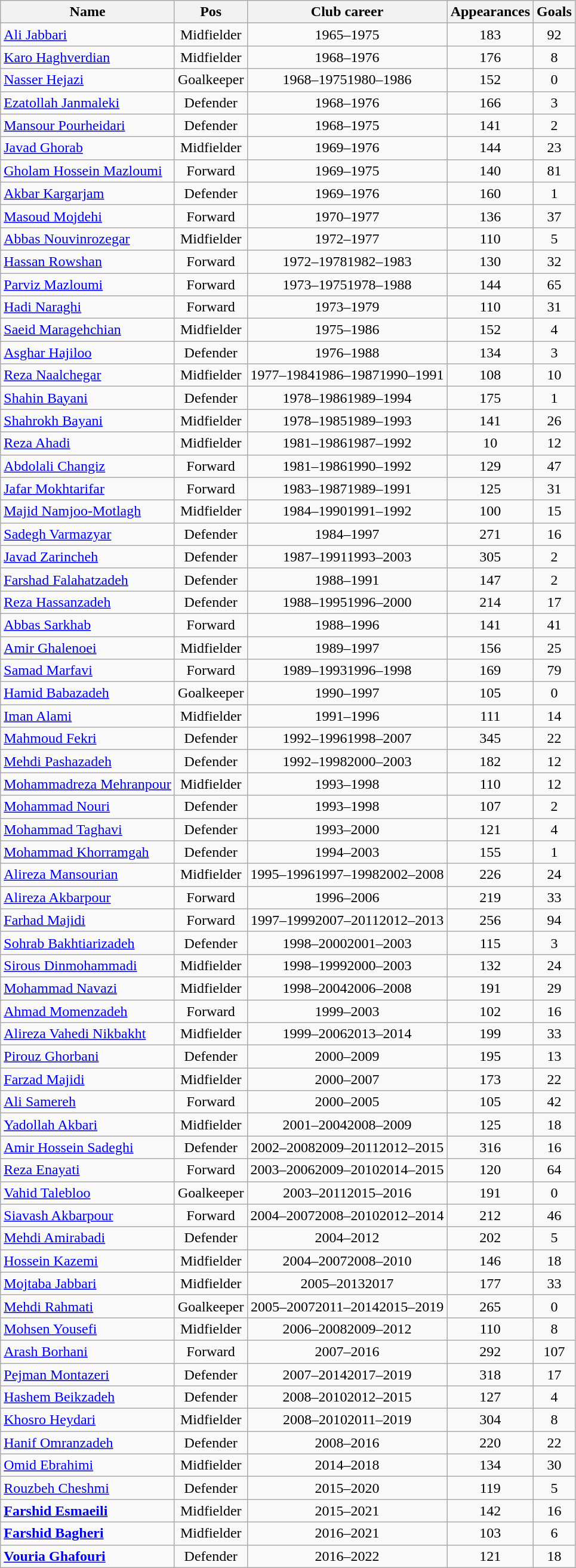<table class="wikitable sortable" style="text-align: center;">
<tr>
<th>Name</th>
<th>Pos</th>
<th>Club career</th>
<th>Appearances</th>
<th>Goals</th>
</tr>
<tr>
<td style="text-align:left;"><a href='#'>Ali Jabbari</a></td>
<td>Midfielder</td>
<td>1965–1975</td>
<td>183</td>
<td>92</td>
</tr>
<tr>
<td style="text-align:left;"><a href='#'>Karo Haghverdian</a></td>
<td>Midfielder</td>
<td>1968–1976</td>
<td>176</td>
<td>8</td>
</tr>
<tr>
<td style="text-align:left;"><a href='#'>Nasser Hejazi</a></td>
<td>Goalkeeper</td>
<td>1968–19751980–1986</td>
<td>152</td>
<td>0</td>
</tr>
<tr>
<td style="text-align:left;"><a href='#'>Ezatollah Janmaleki</a></td>
<td>Defender</td>
<td>1968–1976</td>
<td>166</td>
<td>3</td>
</tr>
<tr>
<td style="text-align:left;"><a href='#'>Mansour Pourheidari</a></td>
<td>Defender</td>
<td>1968–1975</td>
<td>141</td>
<td>2</td>
</tr>
<tr>
<td style="text-align:left;"><a href='#'>Javad Ghorab</a></td>
<td>Midfielder</td>
<td>1969–1976</td>
<td>144</td>
<td>23</td>
</tr>
<tr>
<td style="text-align:left;"><a href='#'>Gholam Hossein Mazloumi</a></td>
<td>Forward</td>
<td>1969–1975</td>
<td>140</td>
<td>81</td>
</tr>
<tr>
<td style="text-align:left;"><a href='#'>Akbar Kargarjam</a></td>
<td>Defender</td>
<td>1969–1976</td>
<td>160</td>
<td>1</td>
</tr>
<tr>
<td style="text-align:left;"><a href='#'>Masoud Mojdehi</a></td>
<td>Forward</td>
<td>1970–1977</td>
<td>136</td>
<td>37</td>
</tr>
<tr>
<td style="text-align:left;"><a href='#'>Abbas Nouvinrozegar</a></td>
<td>Midfielder</td>
<td>1972–1977</td>
<td>110</td>
<td>5</td>
</tr>
<tr>
<td style="text-align:left;"><a href='#'>Hassan Rowshan</a></td>
<td>Forward</td>
<td>1972–19781982–1983</td>
<td>130</td>
<td>32</td>
</tr>
<tr>
<td style="text-align:left;"><a href='#'>Parviz Mazloumi</a></td>
<td>Forward</td>
<td>1973–19751978–1988</td>
<td>144</td>
<td>65</td>
</tr>
<tr>
<td style="text-align:left;"><a href='#'>Hadi Naraghi</a></td>
<td>Forward</td>
<td>1973–1979</td>
<td>110</td>
<td>31</td>
</tr>
<tr>
<td style="text-align:left;"><a href='#'>Saeid Maragehchian</a></td>
<td>Midfielder</td>
<td>1975–1986</td>
<td>152</td>
<td>4</td>
</tr>
<tr>
<td style="text-align:left;"><a href='#'>Asghar Hajiloo</a></td>
<td>Defender</td>
<td>1976–1988</td>
<td>134</td>
<td>3</td>
</tr>
<tr>
<td style="text-align:left;"><a href='#'>Reza Naalchegar</a></td>
<td>Midfielder</td>
<td>1977–19841986–19871990–1991</td>
<td>108</td>
<td>10</td>
</tr>
<tr>
<td style="text-align:left;"><a href='#'>Shahin Bayani</a></td>
<td>Defender</td>
<td>1978–19861989–1994</td>
<td>175</td>
<td>1</td>
</tr>
<tr>
<td style="text-align:left;"><a href='#'>Shahrokh Bayani</a></td>
<td>Midfielder</td>
<td>1978–19851989–1993</td>
<td>141</td>
<td>26</td>
</tr>
<tr>
<td style="text-align:left;"><a href='#'>Reza Ahadi</a></td>
<td>Midfielder</td>
<td>1981–19861987–1992</td>
<td>10</td>
<td>12</td>
</tr>
<tr>
<td style="text-align:left;"><a href='#'>Abdolali Changiz</a></td>
<td>Forward</td>
<td>1981–19861990–1992</td>
<td>129</td>
<td>47</td>
</tr>
<tr>
<td style="text-align:left;"><a href='#'>Jafar Mokhtarifar</a></td>
<td>Forward</td>
<td>1983–19871989–1991</td>
<td>125</td>
<td>31</td>
</tr>
<tr>
<td style="text-align:left;"><a href='#'>Majid Namjoo-Motlagh</a></td>
<td>Midfielder</td>
<td>1984–19901991–1992</td>
<td>100</td>
<td>15</td>
</tr>
<tr>
<td style="text-align:left;"><a href='#'>Sadegh Varmazyar</a></td>
<td>Defender</td>
<td>1984–1997</td>
<td>271</td>
<td>16</td>
</tr>
<tr>
<td style="text-align:left;"><a href='#'>Javad Zarincheh</a></td>
<td>Defender</td>
<td>1987–19911993–2003</td>
<td>305</td>
<td>2</td>
</tr>
<tr>
<td style="text-align:left;"><a href='#'>Farshad Falahatzadeh</a></td>
<td>Defender</td>
<td>1988–1991</td>
<td>147</td>
<td>2</td>
</tr>
<tr>
<td style="text-align:left;"><a href='#'>Reza Hassanzadeh</a></td>
<td>Defender</td>
<td>1988–19951996–2000</td>
<td>214</td>
<td>17</td>
</tr>
<tr>
<td style="text-align:left;"><a href='#'>Abbas Sarkhab</a></td>
<td>Forward</td>
<td>1988–1996</td>
<td>141</td>
<td>41</td>
</tr>
<tr>
<td style="text-align:left;"><a href='#'>Amir Ghalenoei</a></td>
<td>Midfielder</td>
<td>1989–1997</td>
<td>156</td>
<td>25</td>
</tr>
<tr>
<td style="text-align:left;"><a href='#'>Samad Marfavi</a></td>
<td>Forward</td>
<td>1989–19931996–1998</td>
<td>169</td>
<td>79</td>
</tr>
<tr>
<td style="text-align:left;"><a href='#'>Hamid Babazadeh</a></td>
<td>Goalkeeper</td>
<td>1990–1997</td>
<td>105</td>
<td>0</td>
</tr>
<tr>
<td style="text-align:left;"><a href='#'>Iman Alami</a></td>
<td>Midfielder</td>
<td>1991–1996</td>
<td>111</td>
<td>14</td>
</tr>
<tr>
<td style="text-align:left;"><a href='#'>Mahmoud Fekri</a></td>
<td>Defender</td>
<td>1992–19961998–2007</td>
<td>345</td>
<td>22</td>
</tr>
<tr>
<td style="text-align:left;"><a href='#'>Mehdi Pashazadeh</a></td>
<td>Defender</td>
<td>1992–19982000–2003</td>
<td>182</td>
<td>12</td>
</tr>
<tr>
<td style="text-align:left;"><a href='#'>Mohammadreza Mehranpour</a></td>
<td>Midfielder</td>
<td>1993–1998</td>
<td>110</td>
<td>12</td>
</tr>
<tr>
<td style="text-align:left;"><a href='#'>Mohammad Nouri</a></td>
<td>Defender</td>
<td>1993–1998</td>
<td>107</td>
<td>2</td>
</tr>
<tr>
<td style="text-align:left;"><a href='#'>Mohammad Taghavi</a></td>
<td>Defender</td>
<td>1993–2000</td>
<td>121</td>
<td>4</td>
</tr>
<tr>
<td style="text-align:left;"><a href='#'>Mohammad Khorramgah</a></td>
<td>Defender</td>
<td>1994–2003</td>
<td>155</td>
<td>1</td>
</tr>
<tr>
<td style="text-align:left;"><a href='#'>Alireza Mansourian</a></td>
<td>Midfielder</td>
<td>1995–19961997–19982002–2008</td>
<td>226</td>
<td>24</td>
</tr>
<tr>
<td style="text-align:left;"><a href='#'>Alireza Akbarpour</a></td>
<td>Forward</td>
<td>1996–2006</td>
<td>219</td>
<td>33</td>
</tr>
<tr>
<td style="text-align:left;"><a href='#'>Farhad Majidi</a></td>
<td>Forward</td>
<td>1997–19992007–20112012–2013</td>
<td>256</td>
<td>94</td>
</tr>
<tr>
<td style="text-align:left;"><a href='#'>Sohrab Bakhtiarizadeh</a></td>
<td>Defender</td>
<td>1998–20002001–2003</td>
<td>115</td>
<td>3</td>
</tr>
<tr>
<td style="text-align:left;"><a href='#'>Sirous Dinmohammadi</a></td>
<td>Midfielder</td>
<td>1998–19992000–2003</td>
<td>132</td>
<td>24</td>
</tr>
<tr>
<td style="text-align:left;"><a href='#'>Mohammad Navazi</a></td>
<td>Midfielder</td>
<td>1998–20042006–2008</td>
<td>191</td>
<td>29</td>
</tr>
<tr>
<td style="text-align:left;"><a href='#'>Ahmad Momenzadeh</a></td>
<td>Forward</td>
<td>1999–2003</td>
<td>102</td>
<td>16</td>
</tr>
<tr>
<td style="text-align:left;"><a href='#'>Alireza Vahedi Nikbakht</a></td>
<td>Midfielder</td>
<td>1999–20062013–2014</td>
<td>199</td>
<td>33</td>
</tr>
<tr>
<td style="text-align:left;"><a href='#'>Pirouz Ghorbani</a></td>
<td>Defender</td>
<td>2000–2009</td>
<td>195</td>
<td>13</td>
</tr>
<tr>
<td style="text-align:left;"><a href='#'>Farzad Majidi</a></td>
<td>Midfielder</td>
<td>2000–2007</td>
<td>173</td>
<td>22</td>
</tr>
<tr>
<td style="text-align:left;"><a href='#'>Ali Samereh</a></td>
<td>Forward</td>
<td>2000–2005</td>
<td>105</td>
<td>42</td>
</tr>
<tr>
<td style="text-align:left;"><a href='#'>Yadollah Akbari</a></td>
<td>Midfielder</td>
<td>2001–20042008–2009</td>
<td>125</td>
<td>18</td>
</tr>
<tr>
<td style="text-align:left;"><a href='#'>Amir Hossein Sadeghi</a></td>
<td>Defender</td>
<td>2002–20082009–20112012–2015</td>
<td>316</td>
<td>16</td>
</tr>
<tr>
<td style="text-align:left;"><a href='#'>Reza Enayati</a></td>
<td>Forward</td>
<td>2003–20062009–20102014–2015</td>
<td>120</td>
<td>64</td>
</tr>
<tr>
<td style="text-align:left;"><a href='#'>Vahid Talebloo</a></td>
<td>Goalkeeper</td>
<td>2003–20112015–2016</td>
<td>191</td>
<td>0</td>
</tr>
<tr>
<td style="text-align:left;"><a href='#'>Siavash Akbarpour</a></td>
<td>Forward</td>
<td>2004–20072008–20102012–2014</td>
<td>212</td>
<td>46</td>
</tr>
<tr>
<td style="text-align:left;"><a href='#'>Mehdi Amirabadi</a></td>
<td>Defender</td>
<td>2004–2012</td>
<td>202</td>
<td>5</td>
</tr>
<tr>
<td style="text-align:left;"><a href='#'>Hossein Kazemi</a></td>
<td>Midfielder</td>
<td>2004–20072008–2010</td>
<td>146</td>
<td>18</td>
</tr>
<tr>
<td style="text-align:left;"><a href='#'>Mojtaba Jabbari</a></td>
<td>Midfielder</td>
<td>2005–20132017</td>
<td>177</td>
<td>33</td>
</tr>
<tr>
<td style="text-align:left;"><a href='#'>Mehdi Rahmati</a></td>
<td>Goalkeeper</td>
<td>2005–20072011–20142015–2019</td>
<td>265</td>
<td>0</td>
</tr>
<tr>
<td style="text-align:left;"><a href='#'>Mohsen Yousefi</a></td>
<td>Midfielder</td>
<td>2006–20082009–2012</td>
<td>110</td>
<td>8</td>
</tr>
<tr>
<td style="text-align:left;"><a href='#'>Arash Borhani</a></td>
<td>Forward</td>
<td>2007–2016</td>
<td>292</td>
<td>107</td>
</tr>
<tr>
<td style="text-align:left;"><a href='#'>Pejman Montazeri</a></td>
<td>Defender</td>
<td>2007–20142017–2019</td>
<td>318</td>
<td>17</td>
</tr>
<tr>
<td style="text-align:left;"><a href='#'>Hashem Beikzadeh</a></td>
<td>Defender</td>
<td>2008–20102012–2015</td>
<td>127</td>
<td>4</td>
</tr>
<tr>
<td style="text-align:left;"><a href='#'>Khosro Heydari</a></td>
<td>Midfielder</td>
<td>2008–20102011–2019</td>
<td>304</td>
<td>8</td>
</tr>
<tr>
<td style="text-align:left;"><a href='#'>Hanif Omranzadeh</a></td>
<td>Defender</td>
<td>2008–2016</td>
<td>220</td>
<td>22</td>
</tr>
<tr>
<td style="text-align:left;"><a href='#'>Omid Ebrahimi</a></td>
<td>Midfielder</td>
<td>2014–2018</td>
<td>134</td>
<td>30</td>
</tr>
<tr>
<td style="text-align:left;"><a href='#'>Rouzbeh Cheshmi</a></td>
<td>Defender</td>
<td>2015–2020</td>
<td>119</td>
<td>5</td>
</tr>
<tr>
<td style="text-align:left;"><strong><a href='#'>Farshid Esmaeili</a></strong></td>
<td>Midfielder</td>
<td>2015–2021</td>
<td>142</td>
<td>16</td>
</tr>
<tr>
<td style="text-align:left;"><strong><a href='#'>Farshid Bagheri</a></strong></td>
<td>Midfielder</td>
<td>2016–2021</td>
<td>103</td>
<td>6</td>
</tr>
<tr>
<td style="text-align:left;"><strong><a href='#'>Vouria Ghafouri</a></strong></td>
<td>Defender</td>
<td>2016–2022</td>
<td>121</td>
<td>18</td>
</tr>
</table>
